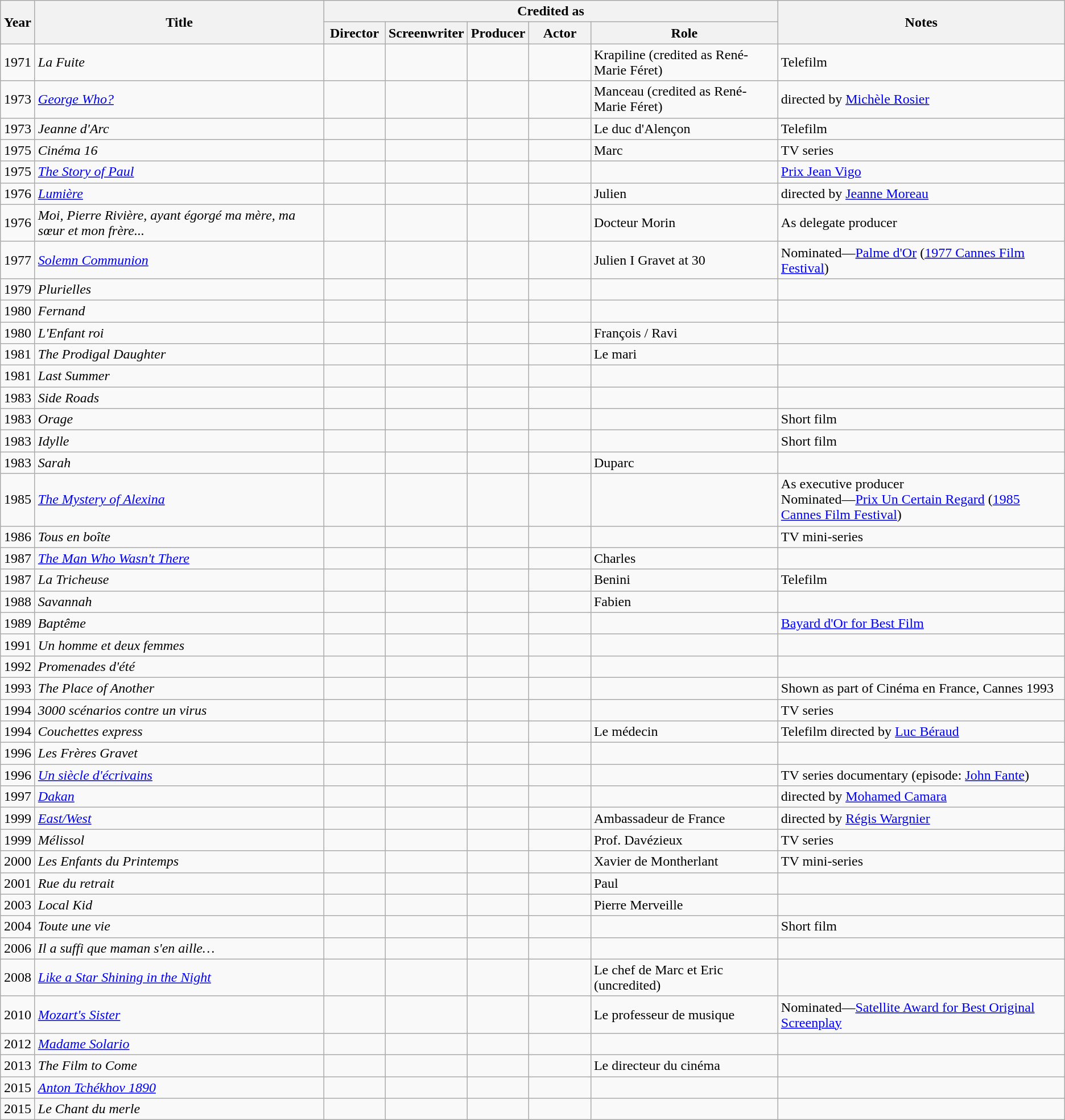<table class="wikitable sortable">
<tr>
<th rowspan=2 width="33">Year</th>
<th rowspan=2>Title</th>
<th colspan=5>Credited as</th>
<th rowspan=2>Notes</th>
</tr>
<tr>
<th width=65>Director</th>
<th width=65>Screenwriter</th>
<th width=65>Producer</th>
<th width=65>Actor</th>
<th>Role</th>
</tr>
<tr>
<td align="center">1971</td>
<td align="left"><em>La Fuite</em></td>
<td></td>
<td></td>
<td></td>
<td></td>
<td>Krapiline (credited as René-Marie Féret)</td>
<td>Telefilm</td>
</tr>
<tr>
<td align="center">1973</td>
<td align="left"><em><a href='#'>George Who?</a></em></td>
<td></td>
<td></td>
<td></td>
<td></td>
<td>Manceau (credited as René-Marie Féret)</td>
<td>directed by <a href='#'>Michèle Rosier</a></td>
</tr>
<tr>
<td align="center">1973</td>
<td align="left"><em>Jeanne d'Arc</em></td>
<td></td>
<td></td>
<td></td>
<td></td>
<td>Le duc d'Alençon</td>
<td>Telefilm</td>
</tr>
<tr>
<td align="center">1975</td>
<td align="left"><em>Cinéma 16</em></td>
<td></td>
<td></td>
<td></td>
<td></td>
<td>Marc</td>
<td>TV series</td>
</tr>
<tr>
<td align="center">1975</td>
<td align="left"><em><a href='#'>The Story of Paul</a></em></td>
<td></td>
<td></td>
<td></td>
<td></td>
<td></td>
<td><a href='#'>Prix Jean Vigo</a></td>
</tr>
<tr>
<td align="center">1976</td>
<td align="left"><em><a href='#'>Lumière</a></em></td>
<td></td>
<td></td>
<td></td>
<td></td>
<td>Julien</td>
<td>directed by <a href='#'>Jeanne Moreau</a></td>
</tr>
<tr>
<td align="center">1976</td>
<td align="left"><em>Moi, Pierre Rivière, ayant égorgé ma mère, ma sœur et mon frère...</em></td>
<td></td>
<td></td>
<td></td>
<td></td>
<td>Docteur Morin</td>
<td>As delegate producer</td>
</tr>
<tr>
<td align="center">1977</td>
<td align="left"><em><a href='#'>Solemn Communion</a></em></td>
<td></td>
<td></td>
<td></td>
<td></td>
<td>Julien I Gravet at 30</td>
<td>Nominated—<a href='#'>Palme d'Or</a> (<a href='#'>1977 Cannes Film Festival</a>)</td>
</tr>
<tr>
<td align="center">1979</td>
<td align="left"><em>Plurielles</em></td>
<td></td>
<td></td>
<td></td>
<td></td>
<td></td>
<td></td>
</tr>
<tr>
<td align="center">1980</td>
<td align="left"><em>Fernand</em></td>
<td></td>
<td></td>
<td></td>
<td></td>
<td></td>
<td></td>
</tr>
<tr>
<td align="center">1980</td>
<td align="left"><em>L'Enfant roi</em></td>
<td></td>
<td></td>
<td></td>
<td></td>
<td>François / Ravi</td>
<td></td>
</tr>
<tr>
<td align="center">1981</td>
<td align="left"><em>The Prodigal Daughter</em></td>
<td></td>
<td></td>
<td></td>
<td></td>
<td>Le mari</td>
<td></td>
</tr>
<tr>
<td align="center">1981</td>
<td align="left"><em>Last Summer</em></td>
<td></td>
<td></td>
<td></td>
<td></td>
<td></td>
<td></td>
</tr>
<tr>
<td align="center">1983</td>
<td align="left"><em>Side Roads</em></td>
<td></td>
<td></td>
<td></td>
<td></td>
<td></td>
<td></td>
</tr>
<tr>
<td align="center">1983</td>
<td align="left"><em>Orage</em></td>
<td></td>
<td></td>
<td></td>
<td></td>
<td></td>
<td>Short film</td>
</tr>
<tr>
<td align="center">1983</td>
<td align="left"><em>Idylle</em></td>
<td></td>
<td></td>
<td></td>
<td></td>
<td></td>
<td>Short film</td>
</tr>
<tr>
<td align="center">1983</td>
<td align="left"><em>Sarah</em></td>
<td></td>
<td></td>
<td></td>
<td></td>
<td>Duparc</td>
<td></td>
</tr>
<tr>
<td align="center">1985</td>
<td align="left"><em><a href='#'>The Mystery of Alexina</a></em></td>
<td></td>
<td></td>
<td></td>
<td></td>
<td></td>
<td>As executive producer<br>Nominated—<a href='#'>Prix Un Certain Regard</a> (<a href='#'>1985 Cannes Film Festival</a>)</td>
</tr>
<tr>
<td align="center">1986</td>
<td align="left"><em>Tous en boîte</em></td>
<td></td>
<td></td>
<td></td>
<td></td>
<td></td>
<td>TV mini-series</td>
</tr>
<tr>
<td align="center">1987</td>
<td align="left"><em><a href='#'>The Man Who Wasn't There</a></em></td>
<td></td>
<td></td>
<td></td>
<td></td>
<td>Charles</td>
<td></td>
</tr>
<tr>
<td align="center">1987</td>
<td align="left"><em>La Tricheuse</em></td>
<td></td>
<td></td>
<td></td>
<td></td>
<td>Benini</td>
<td>Telefilm</td>
</tr>
<tr>
<td align="center">1988</td>
<td align="left"><em>Savannah</em></td>
<td></td>
<td></td>
<td></td>
<td></td>
<td>Fabien</td>
<td></td>
</tr>
<tr>
<td align="center">1989</td>
<td align="left"><em>Baptême</em></td>
<td></td>
<td></td>
<td></td>
<td></td>
<td></td>
<td><a href='#'>Bayard d'Or for Best Film</a></td>
</tr>
<tr>
<td align="center">1991</td>
<td align="left"><em>Un homme et deux femmes</em></td>
<td></td>
<td></td>
<td></td>
<td></td>
<td></td>
<td></td>
</tr>
<tr>
<td align="center">1992</td>
<td align="left"><em>Promenades d'été</em></td>
<td></td>
<td></td>
<td></td>
<td></td>
<td></td>
<td></td>
</tr>
<tr>
<td align="center">1993</td>
<td align="left"><em>The Place of Another</em></td>
<td></td>
<td></td>
<td></td>
<td></td>
<td></td>
<td>Shown as part of Cinéma en France, Cannes 1993</td>
</tr>
<tr>
<td align="center">1994</td>
<td align="left"><em>3000 scénarios contre un virus</em></td>
<td></td>
<td></td>
<td></td>
<td></td>
<td></td>
<td>TV series</td>
</tr>
<tr>
<td align="center">1994</td>
<td align="left"><em>Couchettes express</em></td>
<td></td>
<td></td>
<td></td>
<td></td>
<td>Le médecin</td>
<td>Telefilm directed by <a href='#'>Luc Béraud</a></td>
</tr>
<tr>
<td align="center">1996</td>
<td align="left"><em>Les Frères Gravet</em></td>
<td></td>
<td></td>
<td></td>
<td></td>
<td></td>
<td></td>
</tr>
<tr>
<td align="center">1996</td>
<td align="left"><em><a href='#'>Un siècle d'écrivains</a></em></td>
<td></td>
<td></td>
<td></td>
<td></td>
<td></td>
<td>TV series documentary (episode: <a href='#'>John Fante</a>)</td>
</tr>
<tr>
<td align="center">1997</td>
<td align="left"><em><a href='#'>Dakan</a></em></td>
<td></td>
<td></td>
<td></td>
<td></td>
<td></td>
<td>directed by <a href='#'>Mohamed Camara</a></td>
</tr>
<tr>
<td align="center">1999</td>
<td align="left"><em><a href='#'>East/West</a></em></td>
<td></td>
<td></td>
<td></td>
<td></td>
<td>Ambassadeur de France</td>
<td>directed by <a href='#'>Régis Wargnier</a></td>
</tr>
<tr>
<td align="center">1999</td>
<td align="left"><em>Mélissol</em></td>
<td></td>
<td></td>
<td></td>
<td></td>
<td>Prof. Davézieux</td>
<td>TV series</td>
</tr>
<tr>
<td align="center">2000</td>
<td align="left"><em>Les Enfants du Printemps</em></td>
<td></td>
<td></td>
<td></td>
<td></td>
<td>Xavier de Montherlant</td>
<td>TV mini-series</td>
</tr>
<tr>
<td align="center">2001</td>
<td align="left"><em>Rue du retrait</em></td>
<td></td>
<td></td>
<td></td>
<td></td>
<td>Paul</td>
<td></td>
</tr>
<tr>
<td align="center">2003</td>
<td align="left"><em>Local Kid</em></td>
<td></td>
<td></td>
<td></td>
<td></td>
<td>Pierre Merveille</td>
<td></td>
</tr>
<tr>
<td align="center">2004</td>
<td align="left"><em>Toute une vie</em></td>
<td></td>
<td></td>
<td></td>
<td></td>
<td></td>
<td>Short film</td>
</tr>
<tr>
<td align="center">2006</td>
<td align="left"><em>Il a suffi que maman s'en aille…</em></td>
<td></td>
<td></td>
<td></td>
<td></td>
<td></td>
<td></td>
</tr>
<tr>
<td align="center">2008</td>
<td align="left"><em><a href='#'>Like a Star Shining in the Night</a></em></td>
<td></td>
<td></td>
<td></td>
<td></td>
<td>Le chef de Marc et Eric (uncredited)</td>
<td></td>
</tr>
<tr>
<td align="center">2010</td>
<td align="left"><em><a href='#'>Mozart's Sister</a></em></td>
<td></td>
<td></td>
<td></td>
<td></td>
<td>Le professeur de musique</td>
<td>Nominated—<a href='#'>Satellite Award for Best Original Screenplay</a></td>
</tr>
<tr>
<td align="center">2012</td>
<td align="left"><em><a href='#'>Madame Solario</a></em></td>
<td></td>
<td></td>
<td></td>
<td></td>
<td></td>
<td></td>
</tr>
<tr>
<td align="center">2013</td>
<td align="left"><em>The Film to Come</em></td>
<td></td>
<td></td>
<td></td>
<td></td>
<td>Le directeur du cinéma</td>
<td></td>
</tr>
<tr>
<td align="center">2015</td>
<td align="left"><em><a href='#'>Anton Tchékhov 1890</a></em></td>
<td></td>
<td></td>
<td></td>
<td></td>
<td></td>
<td></td>
</tr>
<tr>
<td align="center">2015</td>
<td align="left"><em>Le Chant du merle</em></td>
<td></td>
<td></td>
<td></td>
<td></td>
<td></td>
<td></td>
</tr>
</table>
